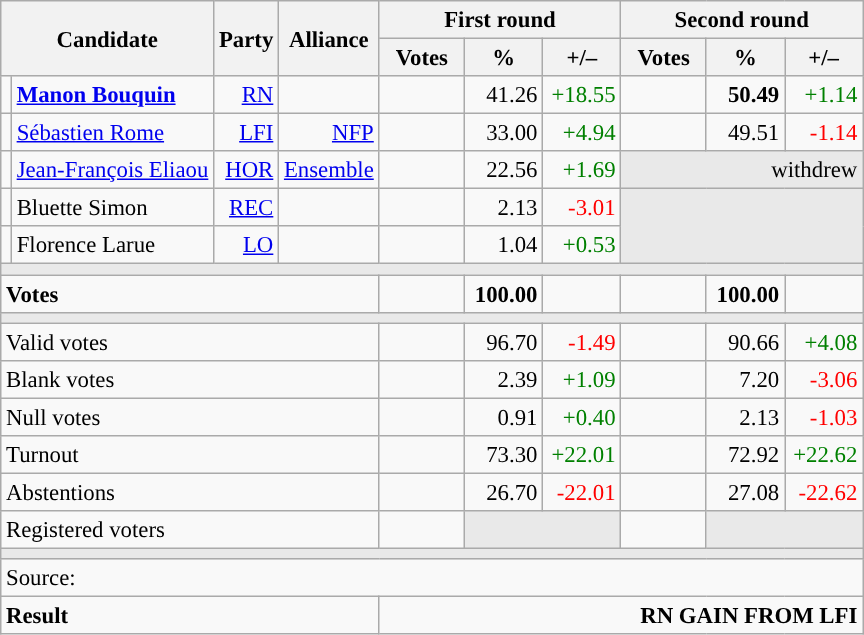<table class="wikitable" style="text-align:right;font-size:95%;">
<tr>
<th rowspan="2" colspan="2">Candidate</th>
<th colspan="1" rowspan="2">Party</th>
<th colspan="1" rowspan="2">Alliance</th>
<th colspan="3">First round</th>
<th colspan="3">Second round</th>
</tr>
<tr>
<th style="width:50px;">Votes</th>
<th style="width:45px;">%</th>
<th style="width:45px;">+/–</th>
<th style="width:50px;">Votes</th>
<th style="width:45px;">%</th>
<th style="width:45px;">+/–</th>
</tr>
<tr>
<td style="color:inherit;background:"></td>
<td style="text-align:left;"><strong><a href='#'>Manon Bouquin</a></strong></td>
<td><a href='#'>RN</a></td>
<td></td>
<td></td>
<td>41.26</td>
<td style="color:green;">+18.55</td>
<td><strong></strong></td>
<td><strong>50.49</strong></td>
<td style="color:green;">+1.14</td>
</tr>
<tr>
<td style="color:inherit;background:"></td>
<td style="text-align:left;"><a href='#'>Sébastien Rome</a></td>
<td><a href='#'>LFI</a></td>
<td><a href='#'>NFP</a></td>
<td></td>
<td>33.00</td>
<td style="color:green;">+4.94</td>
<td></td>
<td>49.51</td>
<td style="color:red;">-1.14</td>
</tr>
<tr>
<td style="color:inherit;background:"></td>
<td style="text-align:left;"><a href='#'>Jean-François Eliaou</a></td>
<td><a href='#'>HOR</a></td>
<td><a href='#'>Ensemble</a></td>
<td></td>
<td>22.56</td>
<td style="color:green;">+1.69</td>
<td colspan="3" style="background:#E9E9E9;">withdrew</td>
</tr>
<tr>
<td style="color:inherit;background:"></td>
<td style="text-align:left;">Bluette Simon</td>
<td><a href='#'>REC</a></td>
<td></td>
<td></td>
<td>2.13</td>
<td style="color:red;">-3.01</td>
<td colspan="3" rowspan="2" style="background:#E9E9E9;"></td>
</tr>
<tr>
<td style="color:inherit;background:"></td>
<td style="text-align:left;">Florence Larue</td>
<td><a href='#'>LO</a></td>
<td></td>
<td></td>
<td>1.04</td>
<td style="color:green;">+0.53</td>
</tr>
<tr>
<td colspan="10" style="background:#E9E9E9;"></td>
</tr>
<tr style="font-weight:bold;">
<td colspan="4" style="text-align:left;">Votes</td>
<td></td>
<td>100.00</td>
<td></td>
<td></td>
<td>100.00</td>
<td></td>
</tr>
<tr>
<td colspan="10" style="background:#E9E9E9;"></td>
</tr>
<tr>
<td colspan="4" style="text-align:left;">Valid votes</td>
<td></td>
<td>96.70</td>
<td style="color:red;">-1.49</td>
<td></td>
<td>90.66</td>
<td style="color:green;">+4.08</td>
</tr>
<tr>
<td colspan="4" style="text-align:left;">Blank votes</td>
<td></td>
<td>2.39</td>
<td style="color:green;">+1.09</td>
<td></td>
<td>7.20</td>
<td style="color:red;">-3.06</td>
</tr>
<tr>
<td colspan="4" style="text-align:left;">Null votes</td>
<td></td>
<td>0.91</td>
<td style="color:green;">+0.40</td>
<td></td>
<td>2.13</td>
<td style="color:red;">-1.03</td>
</tr>
<tr>
<td colspan="4" style="text-align:left;">Turnout</td>
<td></td>
<td>73.30</td>
<td style="color:green;">+22.01</td>
<td></td>
<td>72.92</td>
<td style="color:green;">+22.62</td>
</tr>
<tr>
<td colspan="4" style="text-align:left;">Abstentions</td>
<td></td>
<td>26.70</td>
<td style="color:red;">-22.01</td>
<td></td>
<td>27.08</td>
<td style="color:red;">-22.62</td>
</tr>
<tr>
<td colspan="4" style="text-align:left;">Registered voters</td>
<td></td>
<td colspan="2" style="background:#E9E9E9;"></td>
<td></td>
<td colspan="2" style="background:#E9E9E9;"></td>
</tr>
<tr>
<td colspan="10" style="background:#E9E9E9;"></td>
</tr>
<tr>
<td colspan="10" style="text-align:left;">Source: </td>
</tr>
<tr style="font-weight:bold">
<td colspan="4" style="text-align:left;">Result</td>
<td colspan="6" style="background-color:">RN GAIN FROM LFI</td>
</tr>
</table>
